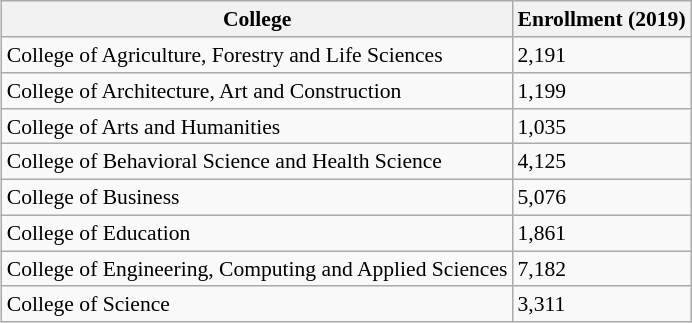<table class="wikitable sortable" style="float:right; font-size:90%">
<tr>
<th>College</th>
<th>Enrollment (2019)</th>
</tr>
<tr>
<td>College of Agriculture, Forestry and Life Sciences</td>
<td>2,191</td>
</tr>
<tr>
<td>College of Architecture, Art and Construction</td>
<td>1,199</td>
</tr>
<tr>
<td>College of Arts and Humanities</td>
<td>1,035</td>
</tr>
<tr>
<td>College of Behavioral Science and Health Science</td>
<td>4,125</td>
</tr>
<tr>
<td>College of Business</td>
<td>5,076</td>
</tr>
<tr>
<td>College of Education</td>
<td>1,861</td>
</tr>
<tr>
<td>College of Engineering, Computing and Applied Sciences</td>
<td>7,182</td>
</tr>
<tr>
<td>College of Science</td>
<td>3,311</td>
</tr>
</table>
